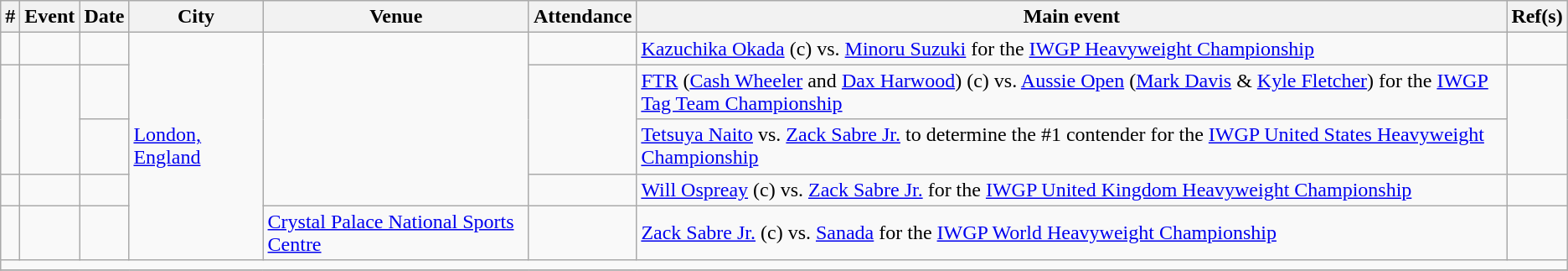<table class="wikitable sortable" align="center">
<tr>
<th>#</th>
<th>Event</th>
<th>Date</th>
<th>City</th>
<th>Venue</th>
<th>Attendance</th>
<th>Main event</th>
<th>Ref(s)</th>
</tr>
<tr>
<td></td>
<td></td>
<td></td>
<td rowspan="5"><a href='#'>London, England</a></td>
<td rowspan="4"></td>
<td></td>
<td align="left"><a href='#'>Kazuchika Okada</a> (c) vs. <a href='#'>Minoru Suzuki</a> for the <a href='#'>IWGP Heavyweight Championship</a></td>
<td></td>
</tr>
<tr>
<td rowspan="2"></td>
<td rowspan="2"></td>
<td></td>
<td rowspan="2"></td>
<td align="left"><a href='#'>FTR</a> (<a href='#'>Cash Wheeler</a> and <a href='#'>Dax Harwood</a>) (c) vs. <a href='#'>Aussie Open</a> (<a href='#'>Mark Davis</a> & <a href='#'>Kyle Fletcher</a>) for the <a href='#'>IWGP Tag Team Championship</a></td>
<td rowspan="2"></td>
</tr>
<tr>
<td></td>
<td><a href='#'>Tetsuya Naito</a> vs. <a href='#'>Zack Sabre Jr.</a> to determine the #1 contender for the <a href='#'>IWGP United States Heavyweight Championship</a></td>
</tr>
<tr>
<td></td>
<td></td>
<td></td>
<td></td>
<td align="left"><a href='#'>Will Ospreay</a> (c) vs. <a href='#'>Zack Sabre Jr.</a> for the <a href='#'>IWGP United Kingdom Heavyweight Championship</a></td>
<td></td>
</tr>
<tr>
<td></td>
<td></td>
<td></td>
<td><a href='#'>Crystal Palace National Sports Centre</a></td>
<td></td>
<td align="left"><a href='#'>Zack Sabre Jr.</a> (c) vs. <a href='#'>Sanada</a> for the <a href='#'>IWGP World Heavyweight Championship</a></td>
<td></td>
</tr>
<tr>
<td colspan="8"></td>
</tr>
<tr>
</tr>
</table>
